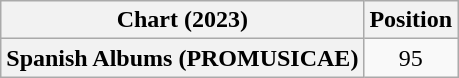<table class="wikitable sortable plainrowheaders" style="text-align:center">
<tr>
<th scope="col">Chart (2023)</th>
<th scope="col">Position</th>
</tr>
<tr>
<th scope="row">Spanish Albums (PROMUSICAE)</th>
<td>95</td>
</tr>
</table>
